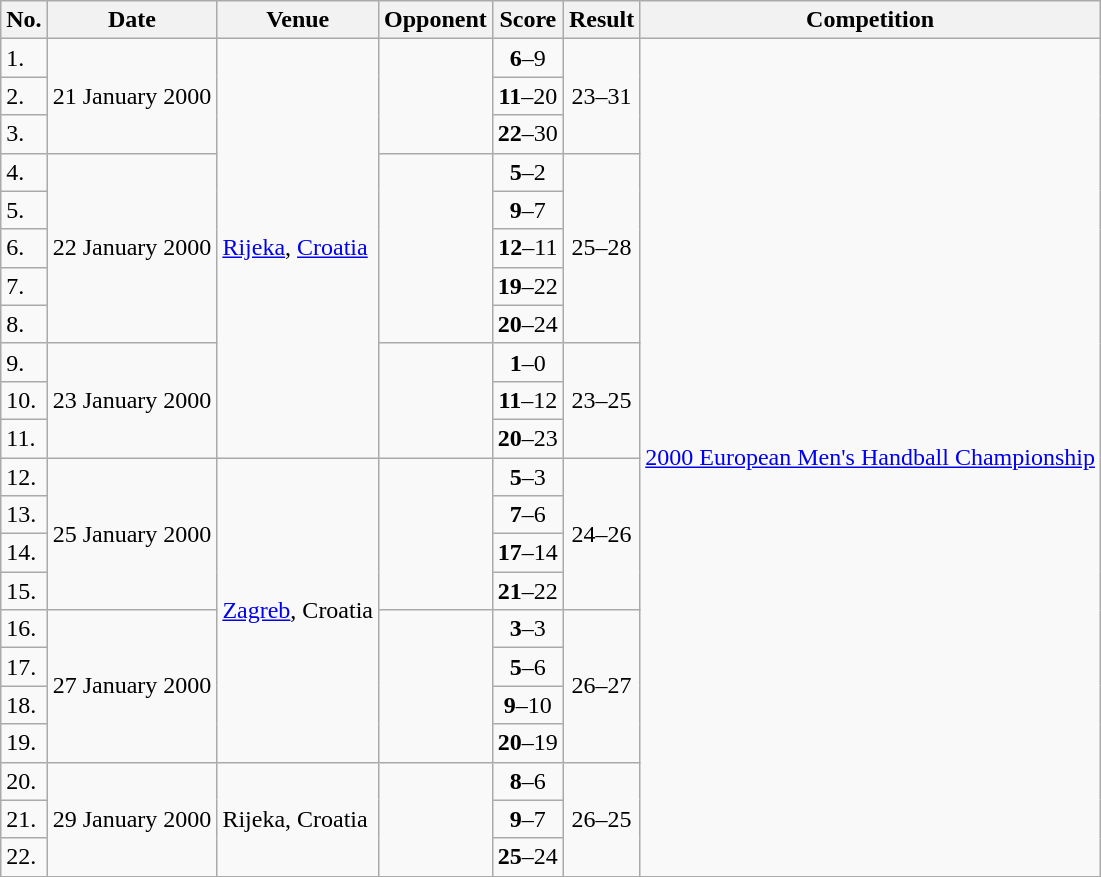<table class="wikitable">
<tr>
<th>No.</th>
<th>Date</th>
<th>Venue</th>
<th>Opponent</th>
<th>Score</th>
<th>Result</th>
<th>Competition</th>
</tr>
<tr>
<td>1.</td>
<td rowspan=3>21 January 2000</td>
<td rowspan=11><a href='#'>Rijeka</a>, <a href='#'>Croatia</a></td>
<td rowspan=3></td>
<td align=center><strong>6</strong>–9</td>
<td rowspan=3 align=center>23–31</td>
<td rowspan=22><a href='#'>2000 European Men's Handball Championship</a></td>
</tr>
<tr>
<td>2.</td>
<td align=center><strong>11</strong>–20</td>
</tr>
<tr>
<td>3.</td>
<td align=center><strong>22</strong>–30</td>
</tr>
<tr>
<td>4.</td>
<td rowspan=5>22 January 2000</td>
<td rowspan=5></td>
<td align=center><strong>5</strong>–2</td>
<td rowspan=5 align=center>25–28</td>
</tr>
<tr>
<td>5.</td>
<td align=center><strong>9</strong>–7</td>
</tr>
<tr>
<td>6.</td>
<td align=center><strong>12</strong>–11</td>
</tr>
<tr>
<td>7.</td>
<td align=center><strong>19</strong>–22</td>
</tr>
<tr>
<td>8.</td>
<td align=center><strong>20</strong>–24</td>
</tr>
<tr>
<td>9.</td>
<td rowspan=3>23 January 2000</td>
<td rowspan=3></td>
<td align=center><strong>1</strong>–0</td>
<td rowspan=3 align=center>23–25</td>
</tr>
<tr>
<td>10.</td>
<td align=center><strong>11</strong>–12</td>
</tr>
<tr>
<td>11.</td>
<td align=center><strong>20</strong>–23</td>
</tr>
<tr>
<td>12.</td>
<td rowspan=4>25 January 2000</td>
<td rowspan=8><a href='#'>Zagreb</a>, Croatia</td>
<td rowspan=4></td>
<td align=center><strong>5</strong>–3</td>
<td rowspan=4 align=center>24–26</td>
</tr>
<tr>
<td>13.</td>
<td align=center><strong>7</strong>–6</td>
</tr>
<tr>
<td>14.</td>
<td align=center><strong>17</strong>–14</td>
</tr>
<tr>
<td>15.</td>
<td align=center><strong>21</strong>–22</td>
</tr>
<tr>
<td>16.</td>
<td rowspan=4>27 January 2000</td>
<td rowspan=4></td>
<td align=center><strong>3</strong>–3</td>
<td rowspan=4 align=center>26–27</td>
</tr>
<tr>
<td>17.</td>
<td align=center><strong>5</strong>–6</td>
</tr>
<tr>
<td>18.</td>
<td align=center><strong>9</strong>–10</td>
</tr>
<tr>
<td>19.</td>
<td align=center><strong>20</strong>–19</td>
</tr>
<tr>
<td>20.</td>
<td rowspan=3>29 January 2000</td>
<td rowspan=3>Rijeka, Croatia</td>
<td rowspan=3></td>
<td align=center><strong>8</strong>–6</td>
<td rowspan=3 align=center>26–25</td>
</tr>
<tr>
<td>21.</td>
<td align=center><strong>9</strong>–7</td>
</tr>
<tr>
<td>22.</td>
<td align=center><strong>25</strong>–24</td>
</tr>
<tr>
</tr>
</table>
